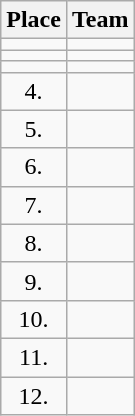<table class="wikitable">
<tr>
<th>Place</th>
<th>Team</th>
</tr>
<tr>
<td align="center"></td>
<td></td>
</tr>
<tr>
<td align="center"></td>
<td></td>
</tr>
<tr>
<td align="center"></td>
<td></td>
</tr>
<tr>
<td align="center">4.</td>
<td></td>
</tr>
<tr>
<td align="center">5.</td>
<td></td>
</tr>
<tr>
<td align="center">6.</td>
<td></td>
</tr>
<tr>
<td align="center">7.</td>
<td></td>
</tr>
<tr>
<td align="center">8.</td>
<td></td>
</tr>
<tr>
<td align="center">9.</td>
<td></td>
</tr>
<tr>
<td align="center">10.</td>
<td></td>
</tr>
<tr>
<td align="center">11.</td>
<td></td>
</tr>
<tr>
<td align="center">12.</td>
<td></td>
</tr>
</table>
